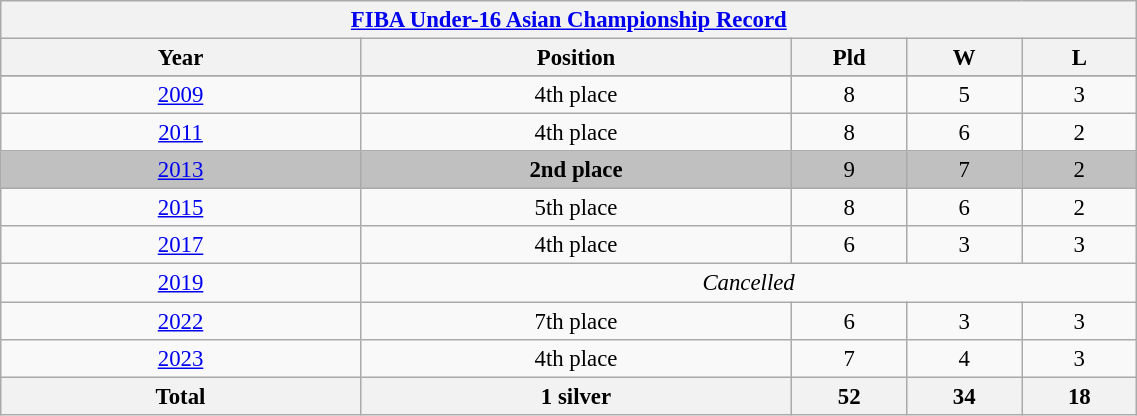<table class="wikitable collapsible autocollapse" style="text-align: center; font-size:95%;" width=60%>
<tr>
<th colspan=9><a href='#'>FIBA Under-16 Asian Championship Record</a></th>
</tr>
<tr>
<th width=25%>Year</th>
<th width=30%>Position</th>
<th width=8%>Pld</th>
<th width=8%>W</th>
<th width=8%>L</th>
</tr>
<tr>
</tr>
<tr bgcolor=>
<td> <a href='#'>2009</a></td>
<td>4th place</td>
<td>8</td>
<td>5</td>
<td>3</td>
</tr>
<tr bgcolor=>
<td> <a href='#'>2011</a></td>
<td>4th place</td>
<td>8</td>
<td>6</td>
<td>2</td>
</tr>
<tr bgcolor=silver>
<td> <a href='#'>2013</a></td>
<td><strong>2nd place</strong></td>
<td>9</td>
<td>7</td>
<td>2</td>
</tr>
<tr bgcolor=>
<td> <a href='#'>2015</a></td>
<td>5th place</td>
<td>8</td>
<td>6</td>
<td>2</td>
</tr>
<tr>
<td> <a href='#'>2017</a></td>
<td>4th place</td>
<td>6</td>
<td>3</td>
<td>3</td>
</tr>
<tr>
<td> <a href='#'>2019</a></td>
<td colspan=5><em>Cancelled</em></td>
</tr>
<tr>
<td> <a href='#'>2022</a></td>
<td>7th place</td>
<td>6</td>
<td>3</td>
<td>3</td>
</tr>
<tr>
<td> <a href='#'>2023</a></td>
<td>4th place</td>
<td>7</td>
<td>4</td>
<td>3</td>
</tr>
<tr>
<th><strong>Total</strong></th>
<th>1 silver</th>
<th>52</th>
<th>34</th>
<th>18</th>
</tr>
</table>
